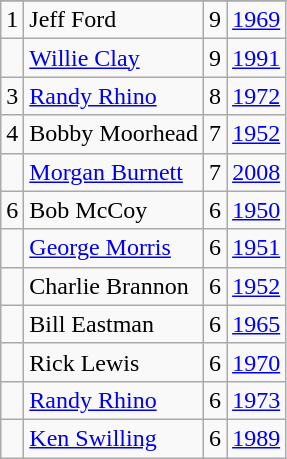<table class="wikitable">
<tr>
</tr>
<tr>
<td>1</td>
<td>Jeff Ford</td>
<td>9</td>
<td><a href='#'>1969</a></td>
</tr>
<tr>
<td></td>
<td><a href='#'>Willie Clay</a></td>
<td>9</td>
<td><a href='#'>1991</a></td>
</tr>
<tr>
<td>3</td>
<td><a href='#'>Randy Rhino</a></td>
<td>8</td>
<td><a href='#'>1972</a></td>
</tr>
<tr>
<td>4</td>
<td>Bobby Moorhead</td>
<td>7</td>
<td><a href='#'>1952</a></td>
</tr>
<tr>
<td></td>
<td><a href='#'>Morgan Burnett</a></td>
<td>7</td>
<td><a href='#'>2008</a></td>
</tr>
<tr>
<td>6</td>
<td>Bob McCoy</td>
<td>6</td>
<td><a href='#'>1950</a></td>
</tr>
<tr>
<td></td>
<td><a href='#'>George Morris</a></td>
<td>6</td>
<td><a href='#'>1951</a></td>
</tr>
<tr>
<td></td>
<td>Charlie Brannon</td>
<td>6</td>
<td><a href='#'>1952</a></td>
</tr>
<tr>
<td></td>
<td>Bill Eastman</td>
<td>6</td>
<td><a href='#'>1965</a></td>
</tr>
<tr>
<td></td>
<td>Rick Lewis</td>
<td>6</td>
<td><a href='#'>1970</a></td>
</tr>
<tr>
<td></td>
<td><a href='#'>Randy Rhino</a></td>
<td>6</td>
<td><a href='#'>1973</a></td>
</tr>
<tr>
<td></td>
<td><a href='#'>Ken Swilling</a></td>
<td>6</td>
<td><a href='#'>1989</a></td>
</tr>
</table>
